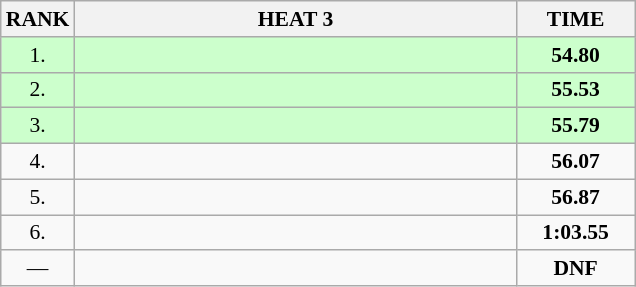<table class="wikitable" style="border-collapse: collapse; font-size: 90%;">
<tr>
<th>RANK</th>
<th style="width: 20em">HEAT 3</th>
<th style="width: 5em">TIME</th>
</tr>
<tr style="background:#ccffcc;">
<td align="center">1.</td>
<td></td>
<td align="center"><strong>54.80</strong></td>
</tr>
<tr style="background:#ccffcc;">
<td align="center">2.</td>
<td></td>
<td align="center"><strong>55.53</strong></td>
</tr>
<tr style="background:#ccffcc;">
<td align="center">3.</td>
<td></td>
<td align="center"><strong>55.79</strong></td>
</tr>
<tr>
<td align="center">4.</td>
<td></td>
<td align="center"><strong>56.07</strong></td>
</tr>
<tr>
<td align="center">5.</td>
<td></td>
<td align="center"><strong>56.87</strong></td>
</tr>
<tr>
<td align="center">6.</td>
<td></td>
<td align="center"><strong>1:03.55</strong></td>
</tr>
<tr>
<td align="center">—</td>
<td></td>
<td align="center"><strong>DNF</strong></td>
</tr>
</table>
